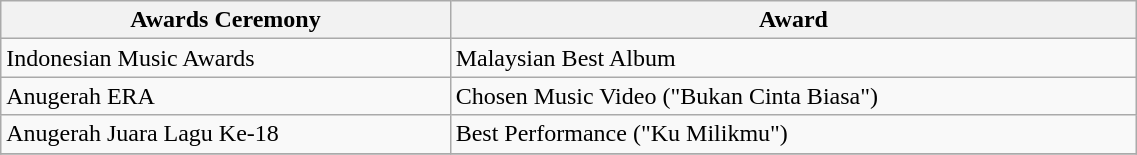<table class="wikitable" width="60%">
<tr>
<th align="center">Awards Ceremony</th>
<th align="center">Award</th>
</tr>
<tr>
<td align="left">Indonesian Music Awards</td>
<td align="left">Malaysian Best Album</td>
</tr>
<tr>
<td align="left">Anugerah ERA</td>
<td align="left">Chosen Music Video ("Bukan Cinta Biasa")</td>
</tr>
<tr>
<td align="left">Anugerah Juara Lagu Ke-18</td>
<td align="left">Best Performance ("Ku Milikmu")</td>
</tr>
<tr>
</tr>
</table>
